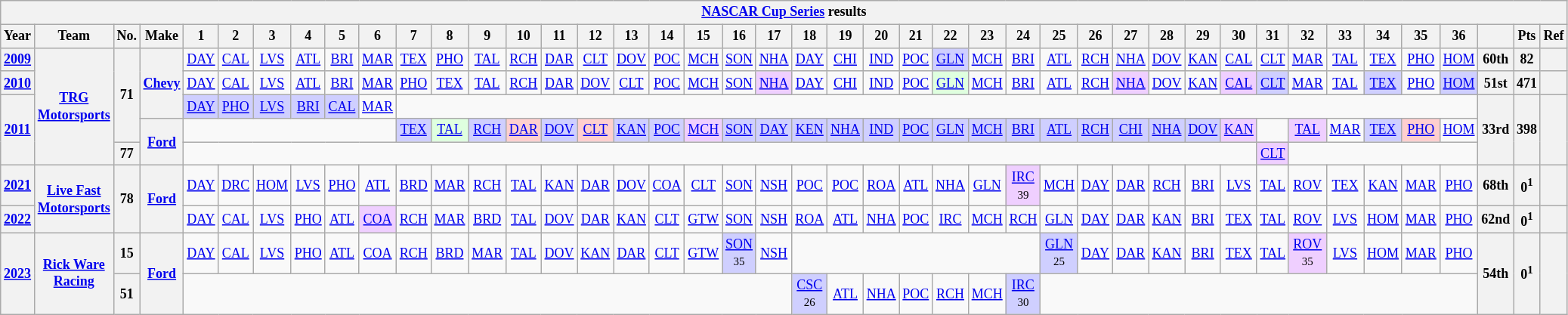<table class="wikitable" style="text-align:center; font-size:75%">
<tr>
<th colspan=43><a href='#'>NASCAR Cup Series</a> results</th>
</tr>
<tr>
<th>Year</th>
<th>Team</th>
<th>No.</th>
<th>Make</th>
<th>1</th>
<th>2</th>
<th>3</th>
<th>4</th>
<th>5</th>
<th>6</th>
<th>7</th>
<th>8</th>
<th>9</th>
<th>10</th>
<th>11</th>
<th>12</th>
<th>13</th>
<th>14</th>
<th>15</th>
<th>16</th>
<th>17</th>
<th>18</th>
<th>19</th>
<th>20</th>
<th>21</th>
<th>22</th>
<th>23</th>
<th>24</th>
<th>25</th>
<th>26</th>
<th>27</th>
<th>28</th>
<th>29</th>
<th>30</th>
<th>31</th>
<th>32</th>
<th>33</th>
<th>34</th>
<th>35</th>
<th>36</th>
<th></th>
<th>Pts</th>
<th>Ref</th>
</tr>
<tr>
<th><a href='#'>2009</a></th>
<th rowspan=5><a href='#'>TRG Motorsports</a></th>
<th rowspan=4>71</th>
<th rowspan=3><a href='#'>Chevy</a></th>
<td><a href='#'>DAY</a></td>
<td><a href='#'>CAL</a></td>
<td><a href='#'>LVS</a></td>
<td><a href='#'>ATL</a></td>
<td><a href='#'>BRI</a></td>
<td><a href='#'>MAR</a></td>
<td><a href='#'>TEX</a></td>
<td><a href='#'>PHO</a></td>
<td><a href='#'>TAL</a></td>
<td><a href='#'>RCH</a></td>
<td><a href='#'>DAR</a></td>
<td><a href='#'>CLT</a></td>
<td><a href='#'>DOV</a></td>
<td><a href='#'>POC</a></td>
<td><a href='#'>MCH</a></td>
<td><a href='#'>SON</a></td>
<td><a href='#'>NHA</a></td>
<td><a href='#'>DAY</a></td>
<td><a href='#'>CHI</a></td>
<td><a href='#'>IND</a></td>
<td><a href='#'>POC</a></td>
<td style="background:#CFCFFF;"><a href='#'>GLN</a><br></td>
<td><a href='#'>MCH</a></td>
<td><a href='#'>BRI</a></td>
<td><a href='#'>ATL</a></td>
<td><a href='#'>RCH</a></td>
<td><a href='#'>NHA</a></td>
<td><a href='#'>DOV</a></td>
<td><a href='#'>KAN</a></td>
<td><a href='#'>CAL</a></td>
<td><a href='#'>CLT</a></td>
<td><a href='#'>MAR</a></td>
<td><a href='#'>TAL</a></td>
<td><a href='#'>TEX</a></td>
<td><a href='#'>PHO</a></td>
<td><a href='#'>HOM</a></td>
<th>60th</th>
<th>82</th>
<th></th>
</tr>
<tr>
<th><a href='#'>2010</a></th>
<td><a href='#'>DAY</a></td>
<td><a href='#'>CAL</a></td>
<td><a href='#'>LVS</a></td>
<td><a href='#'>ATL</a></td>
<td><a href='#'>BRI</a></td>
<td><a href='#'>MAR</a></td>
<td><a href='#'>PHO</a></td>
<td><a href='#'>TEX</a></td>
<td><a href='#'>TAL</a></td>
<td><a href='#'>RCH</a></td>
<td><a href='#'>DAR</a></td>
<td><a href='#'>DOV</a></td>
<td><a href='#'>CLT</a></td>
<td><a href='#'>POC</a></td>
<td><a href='#'>MCH</a></td>
<td><a href='#'>SON</a></td>
<td style="background:#EFCFFF;"><a href='#'>NHA</a><br></td>
<td><a href='#'>DAY</a></td>
<td><a href='#'>CHI</a></td>
<td><a href='#'>IND</a></td>
<td><a href='#'>POC</a></td>
<td style="background:#DFFFDF;"><a href='#'>GLN</a><br></td>
<td><a href='#'>MCH</a></td>
<td><a href='#'>BRI</a></td>
<td><a href='#'>ATL</a></td>
<td><a href='#'>RCH</a></td>
<td style="background:#EFCFFF;"><a href='#'>NHA</a><br></td>
<td><a href='#'>DOV</a></td>
<td><a href='#'>KAN</a></td>
<td style="background:#EFCFFF;"><a href='#'>CAL</a><br></td>
<td style="background:#CFCFFF;"><a href='#'>CLT</a><br></td>
<td><a href='#'>MAR</a></td>
<td><a href='#'>TAL</a></td>
<td style="background:#CFCFFF;"><a href='#'>TEX</a><br></td>
<td><a href='#'>PHO</a></td>
<td style="background:#CFCFFF;"><a href='#'>HOM</a><br></td>
<th>51st</th>
<th>471</th>
<th></th>
</tr>
<tr>
<th rowspan=3><a href='#'>2011</a></th>
<td style="background:#CFCFFF;"><a href='#'>DAY</a><br></td>
<td style="background:#CFCFFF;"><a href='#'>PHO</a><br></td>
<td style="background:#CFCFFF;"><a href='#'>LVS</a><br></td>
<td style="background:#CFCFFF;"><a href='#'>BRI</a><br></td>
<td style="background:#CFCFFF;"><a href='#'>CAL</a><br></td>
<td><a href='#'>MAR</a></td>
<td colspan=30></td>
<th rowspan=3>33rd</th>
<th rowspan=3>398</th>
<th rowspan=3></th>
</tr>
<tr>
<th rowspan=2><a href='#'>Ford</a></th>
<td colspan=6></td>
<td style="background:#CFCFFF;"><a href='#'>TEX</a><br></td>
<td style="background:#DFFFDF;"><a href='#'>TAL</a><br></td>
<td style="background:#CFCFFF;"><a href='#'>RCH</a><br></td>
<td style="background:#FFCFCF;"><a href='#'>DAR</a><br></td>
<td style="background:#CFCFFF;"><a href='#'>DOV</a><br></td>
<td style="background:#FFCFCF;"><a href='#'>CLT</a><br></td>
<td style="background:#CFCFFF;"><a href='#'>KAN</a><br></td>
<td style="background:#CFCFFF;"><a href='#'>POC</a><br></td>
<td style="background:#EFCFFF;"><a href='#'>MCH</a><br></td>
<td style="background:#CFCFFF;"><a href='#'>SON</a><br></td>
<td style="background:#CFCFFF;"><a href='#'>DAY</a><br></td>
<td style="background:#CFCFFF;"><a href='#'>KEN</a><br></td>
<td style="background:#CFCFFF;"><a href='#'>NHA</a><br></td>
<td style="background:#CFCFFF;"><a href='#'>IND</a><br></td>
<td style="background:#CFCFFF;"><a href='#'>POC</a><br></td>
<td style="background:#CFCFFF;"><a href='#'>GLN</a><br></td>
<td style="background:#CFCFFF;"><a href='#'>MCH</a><br></td>
<td style="background:#CFCFFF;"><a href='#'>BRI</a><br></td>
<td style="background:#CFCFFF;"><a href='#'>ATL</a><br></td>
<td style="background:#CFCFFF;"><a href='#'>RCH</a><br></td>
<td style="background:#CFCFFF;"><a href='#'>CHI</a><br></td>
<td style="background:#CFCFFF;"><a href='#'>NHA</a><br></td>
<td style="background:#CFCFFF;"><a href='#'>DOV</a><br></td>
<td style="background:#EFCFFF;"><a href='#'>KAN</a><br></td>
<td></td>
<td style="background:#EFCFFF;"><a href='#'>TAL</a><br></td>
<td><a href='#'>MAR</a></td>
<td style="background:#CFCFFF;"><a href='#'>TEX</a><br></td>
<td style="background:#FFCFCF;"><a href='#'>PHO</a><br></td>
<td><a href='#'>HOM</a></td>
</tr>
<tr>
<th>77</th>
<td colspan=30></td>
<td style="background:#EFCFFF;"><a href='#'>CLT</a><br></td>
<td colspan=5></td>
</tr>
<tr>
<th><a href='#'>2021</a></th>
<th rowspan=2><a href='#'>Live Fast Motorsports</a></th>
<th rowspan=2>78</th>
<th rowspan=2><a href='#'>Ford</a></th>
<td><a href='#'>DAY</a></td>
<td><a href='#'>DRC</a></td>
<td><a href='#'>HOM</a></td>
<td><a href='#'>LVS</a></td>
<td><a href='#'>PHO</a></td>
<td><a href='#'>ATL</a></td>
<td><a href='#'>BRD</a></td>
<td><a href='#'>MAR</a></td>
<td><a href='#'>RCH</a></td>
<td><a href='#'>TAL</a></td>
<td><a href='#'>KAN</a></td>
<td><a href='#'>DAR</a></td>
<td><a href='#'>DOV</a></td>
<td><a href='#'>COA</a></td>
<td><a href='#'>CLT</a></td>
<td><a href='#'>SON</a></td>
<td><a href='#'>NSH</a></td>
<td><a href='#'>POC</a></td>
<td><a href='#'>POC</a></td>
<td><a href='#'>ROA</a></td>
<td><a href='#'>ATL</a></td>
<td><a href='#'>NHA</a></td>
<td><a href='#'>GLN</a></td>
<td style="background:#EFCFFF;"><a href='#'>IRC</a><br><small>39</small></td>
<td><a href='#'>MCH</a></td>
<td><a href='#'>DAY</a></td>
<td><a href='#'>DAR</a></td>
<td><a href='#'>RCH</a></td>
<td><a href='#'>BRI</a></td>
<td><a href='#'>LVS</a></td>
<td><a href='#'>TAL</a></td>
<td><a href='#'>ROV</a></td>
<td><a href='#'>TEX</a></td>
<td><a href='#'>KAN</a></td>
<td><a href='#'>MAR</a></td>
<td><a href='#'>PHO</a></td>
<th>68th</th>
<th>0<sup>1</sup></th>
<th></th>
</tr>
<tr>
<th><a href='#'>2022</a></th>
<td><a href='#'>DAY</a></td>
<td><a href='#'>CAL</a></td>
<td><a href='#'>LVS</a></td>
<td><a href='#'>PHO</a></td>
<td><a href='#'>ATL</a></td>
<td style="background:#EFCFFF;"><a href='#'>COA</a><br></td>
<td><a href='#'>RCH</a></td>
<td><a href='#'>MAR</a></td>
<td><a href='#'>BRD</a></td>
<td><a href='#'>TAL</a></td>
<td><a href='#'>DOV</a></td>
<td><a href='#'>DAR</a></td>
<td><a href='#'>KAN</a></td>
<td><a href='#'>CLT</a></td>
<td><a href='#'>GTW</a></td>
<td><a href='#'>SON</a></td>
<td><a href='#'>NSH</a></td>
<td><a href='#'>ROA</a></td>
<td><a href='#'>ATL</a></td>
<td><a href='#'>NHA</a></td>
<td><a href='#'>POC</a></td>
<td><a href='#'>IRC</a></td>
<td><a href='#'>MCH</a></td>
<td><a href='#'>RCH</a></td>
<td><a href='#'>GLN</a></td>
<td><a href='#'>DAY</a></td>
<td><a href='#'>DAR</a></td>
<td><a href='#'>KAN</a></td>
<td><a href='#'>BRI</a></td>
<td><a href='#'>TEX</a></td>
<td><a href='#'>TAL</a></td>
<td><a href='#'>ROV</a></td>
<td><a href='#'>LVS</a></td>
<td><a href='#'>HOM</a></td>
<td><a href='#'>MAR</a></td>
<td><a href='#'>PHO</a></td>
<th>62nd</th>
<th>0<sup>1</sup></th>
<th></th>
</tr>
<tr>
<th rowspan=2><a href='#'>2023</a></th>
<th rowspan=2><a href='#'>Rick Ware Racing</a></th>
<th>15</th>
<th rowspan=2><a href='#'>Ford</a></th>
<td><a href='#'>DAY</a></td>
<td><a href='#'>CAL</a></td>
<td><a href='#'>LVS</a></td>
<td><a href='#'>PHO</a></td>
<td><a href='#'>ATL</a></td>
<td><a href='#'>COA</a></td>
<td><a href='#'>RCH</a></td>
<td><a href='#'>BRD</a></td>
<td><a href='#'>MAR</a></td>
<td><a href='#'>TAL</a></td>
<td><a href='#'>DOV</a></td>
<td><a href='#'>KAN</a></td>
<td><a href='#'>DAR</a></td>
<td><a href='#'>CLT</a></td>
<td><a href='#'>GTW</a></td>
<td style="background:#CFCFFF;"><a href='#'>SON</a><br><small>35</small></td>
<td><a href='#'>NSH</a></td>
<td colspan=7></td>
<td style="background:#CFCFFF;"><a href='#'>GLN</a><br><small>25</small></td>
<td><a href='#'>DAY</a></td>
<td><a href='#'>DAR</a></td>
<td><a href='#'>KAN</a></td>
<td><a href='#'>BRI</a></td>
<td><a href='#'>TEX</a></td>
<td><a href='#'>TAL</a></td>
<td style="background:#EFCFFF;"><a href='#'>ROV</a><br><small>35</small></td>
<td><a href='#'>LVS</a></td>
<td><a href='#'>HOM</a></td>
<td><a href='#'>MAR</a></td>
<td><a href='#'>PHO</a></td>
<th rowspan=2>54th</th>
<th rowspan=2>0<sup>1</sup></th>
<th rowspan=2></th>
</tr>
<tr>
<th>51</th>
<td colspan=17></td>
<td style="background:#CFCFFF;"><a href='#'>CSC</a><br><small>26</small></td>
<td><a href='#'>ATL</a></td>
<td><a href='#'>NHA</a></td>
<td><a href='#'>POC</a></td>
<td><a href='#'>RCH</a></td>
<td><a href='#'>MCH</a></td>
<td style="background:#CFCFFF;"><a href='#'>IRC</a><br><small>30</small></td>
<td colspan=12></td>
</tr>
</table>
